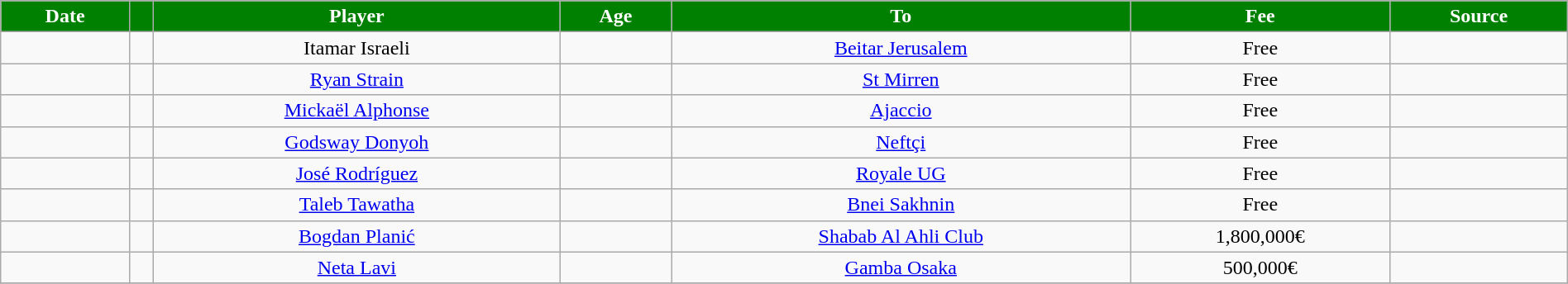<table class="wikitable sortable" style="text-align:center; width:100%;">
<tr>
<th scope="col" style="background:#008000; color:white;">Date</th>
<th scope="col" style="background:#008000; color:white;"></th>
<th scope="col" style="background:#008000; color:white;">Player</th>
<th scope="col" style="background:#008000; color:white;">Age</th>
<th scope="col" style="background:#008000; color:white;">To</th>
<th scope="col" style="background:#008000; color:white;" data-sort-type="currency">Fee</th>
<th scope="col" style="background:#008000; color:white;" class="unsortable">Source</th>
</tr>
<tr>
<td></td>
<td></td>
<td> Itamar Israeli</td>
<td></td>
<td> <a href='#'>Beitar Jerusalem</a></td>
<td>Free</td>
</tr>
<tr>
<td></td>
<td></td>
<td> <a href='#'>Ryan Strain</a></td>
<td></td>
<td> <a href='#'>St Mirren</a></td>
<td>Free</td>
<td></td>
</tr>
<tr>
<td></td>
<td></td>
<td> <a href='#'>Mickaël Alphonse</a></td>
<td></td>
<td> <a href='#'>Ajaccio</a></td>
<td>Free</td>
<td></td>
</tr>
<tr>
<td></td>
<td></td>
<td> <a href='#'>Godsway Donyoh</a></td>
<td></td>
<td> <a href='#'>Neftçi</a></td>
<td>Free</td>
<td></td>
</tr>
<tr>
<td></td>
<td></td>
<td> <a href='#'>José Rodríguez</a></td>
<td></td>
<td> <a href='#'>Royale UG</a></td>
<td>Free</td>
<td></td>
</tr>
<tr>
<td></td>
<td></td>
<td> <a href='#'>Taleb Tawatha</a></td>
<td></td>
<td> <a href='#'>Bnei Sakhnin</a></td>
<td>Free</td>
<td></td>
</tr>
<tr>
<td></td>
<td></td>
<td> <a href='#'>Bogdan Planić</a></td>
<td></td>
<td> <a href='#'>Shabab Al Ahli Club</a></td>
<td>1,800,000€</td>
<td></td>
</tr>
<tr>
<td></td>
<td></td>
<td> <a href='#'>Neta Lavi</a></td>
<td></td>
<td> <a href='#'>Gamba Osaka</a></td>
<td>500,000€</td>
<td></td>
</tr>
<tr>
</tr>
</table>
